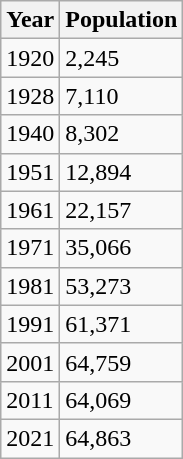<table class=wikitable>
<tr>
<th>Year</th>
<th>Population</th>
</tr>
<tr>
<td>1920</td>
<td>2,245</td>
</tr>
<tr>
<td>1928</td>
<td>7,110</td>
</tr>
<tr>
<td>1940</td>
<td>8,302</td>
</tr>
<tr>
<td>1951</td>
<td>12,894</td>
</tr>
<tr>
<td>1961</td>
<td>22,157</td>
</tr>
<tr>
<td>1971</td>
<td>35,066</td>
</tr>
<tr>
<td>1981</td>
<td>53,273</td>
</tr>
<tr>
<td>1991</td>
<td>61,371</td>
</tr>
<tr>
<td>2001</td>
<td>64,759</td>
</tr>
<tr>
<td>2011</td>
<td>64,069</td>
</tr>
<tr>
<td>2021</td>
<td>64,863</td>
</tr>
</table>
